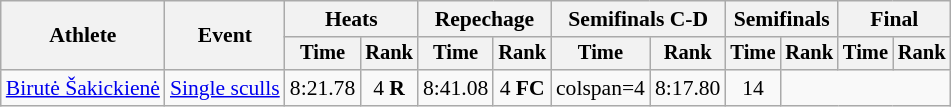<table class="wikitable" style="font-size:90%">
<tr>
<th rowspan="2">Athlete</th>
<th rowspan="2">Event</th>
<th colspan="2">Heats</th>
<th colspan="2">Repechage</th>
<th colspan="2">Semifinals C-D</th>
<th colspan="2">Semifinals</th>
<th colspan="2">Final</th>
</tr>
<tr style="font-size:95%">
<th>Time</th>
<th>Rank</th>
<th>Time</th>
<th>Rank</th>
<th>Time</th>
<th>Rank</th>
<th>Time</th>
<th>Rank</th>
<th>Time</th>
<th>Rank</th>
</tr>
<tr align=center>
<td align=left><a href='#'>Birutė Šakickienė</a></td>
<td align=left><a href='#'>Single sculls</a></td>
<td>8:21.78</td>
<td>4 <strong>R</strong></td>
<td>8:41.08</td>
<td>4 <strong>FC</strong></td>
<td>colspan=4 </td>
<td>8:17.80</td>
<td>14</td>
</tr>
</table>
